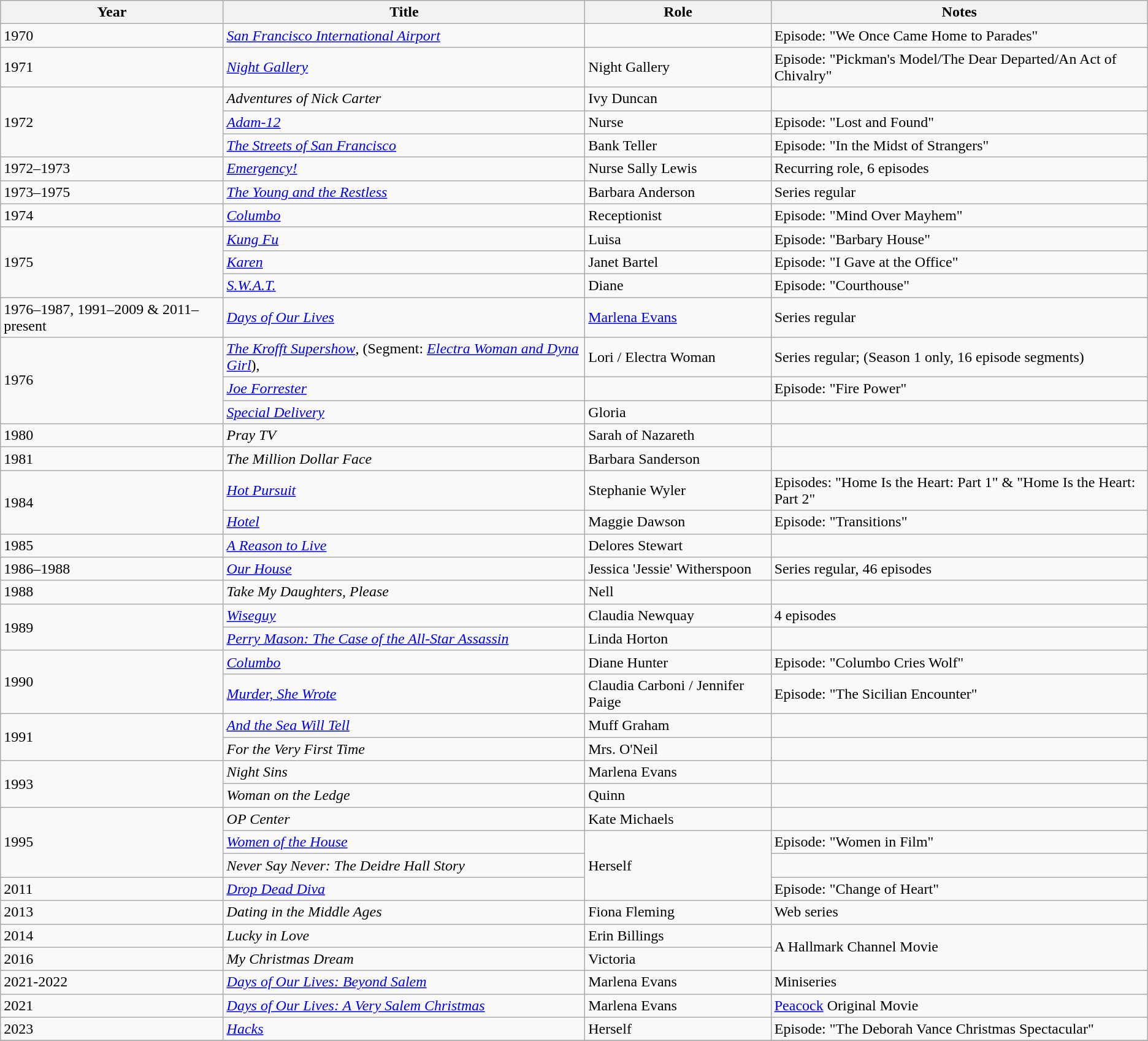<table class="wikitable sortable">
<tr>
<th>Year</th>
<th>Title</th>
<th>Role</th>
<th class="unsortable">Notes</th>
</tr>
<tr>
<td>1970</td>
<td><em><a href='#'>San Francisco International Airport</a></em></td>
<td></td>
<td>Episode: "We Once Came Home to Parades"</td>
</tr>
<tr>
<td>1971</td>
<td><em><a href='#'>Night Gallery</a></em></td>
<td>Night Gallery</td>
<td>Episode: "Pickman's Model/The Dear Departed/An Act of Chivalry"</td>
</tr>
<tr>
<td rowspan=3>1972</td>
<td><em>Adventures of Nick Carter</em></td>
<td>Ivy Duncan</td>
<td></td>
</tr>
<tr>
<td><em><a href='#'>Adam-12</a></em></td>
<td>Nurse</td>
<td>Episode: "Lost and Found"</td>
</tr>
<tr>
<td><em><a href='#'>The Streets of San Francisco</a></em></td>
<td>Bank Teller</td>
<td>Episode: "In the Midst of Strangers"</td>
</tr>
<tr>
<td>1972–1973</td>
<td><em><a href='#'>Emergency!</a></em></td>
<td>Nurse Sally Lewis</td>
<td>Recurring role, 6 episodes</td>
</tr>
<tr>
<td>1973–1975</td>
<td><em><a href='#'>The Young and the Restless</a></em></td>
<td>Barbara Anderson</td>
<td>Series regular</td>
</tr>
<tr>
<td>1974</td>
<td><em><a href='#'>Columbo</a></em></td>
<td>Receptionist</td>
<td>Episode: "Mind Over Mayhem"</td>
</tr>
<tr>
<td rowspan=3>1975</td>
<td><em><a href='#'>Kung Fu</a></em></td>
<td>Luisa</td>
<td>Episode: "Barbary House"</td>
</tr>
<tr>
<td><em><a href='#'>Karen</a></em></td>
<td>Janet Bartel</td>
<td>Episode: "I Gave at the Office"</td>
</tr>
<tr>
<td><em><a href='#'>S.W.A.T.</a></em></td>
<td>Diane</td>
<td>Episode: "Courthouse"</td>
</tr>
<tr>
<td>1976–1987, 1991–2009 & 2011–present</td>
<td><em><a href='#'>Days of Our Lives</a></em></td>
<td><a href='#'>Marlena Evans</a></td>
<td>Series regular</td>
</tr>
<tr>
<td rowspan=3>1976</td>
<td><em><a href='#'>The Krofft Supershow</a></em>, (Segment: <em><a href='#'>Electra Woman and Dyna Girl</a></em>),</td>
<td>Lori / Electra Woman</td>
<td>Series regular; (Season 1 only, 16 episode segments)</td>
</tr>
<tr>
<td><em><a href='#'>Joe Forrester</a></em></td>
<td></td>
<td>Episode: "Fire Power"</td>
</tr>
<tr>
<td><em><a href='#'>Special Delivery</a></em></td>
<td>Gloria</td>
<td></td>
</tr>
<tr>
<td>1980</td>
<td><em>Pray TV</em></td>
<td>Sarah of Nazareth</td>
<td></td>
</tr>
<tr>
<td>1981</td>
<td><em>The Million Dollar Face</em></td>
<td>Barbara Sanderson</td>
<td></td>
</tr>
<tr>
<td rowspan=2>1984</td>
<td><em><a href='#'>Hot Pursuit</a></em></td>
<td>Stephanie Wyler</td>
<td>Episodes: "Home Is the Heart: Part 1"  & "Home Is the Heart: Part 2"</td>
</tr>
<tr>
<td><em><a href='#'>Hotel</a></em></td>
<td>Maggie Dawson</td>
<td>Episode: "Transitions"</td>
</tr>
<tr>
<td>1985</td>
<td><em><a href='#'>A Reason to Live</a></em></td>
<td>Delores Stewart</td>
<td></td>
</tr>
<tr>
<td>1986–1988</td>
<td><em><a href='#'>Our House</a></em></td>
<td>Jessica 'Jessie' Witherspoon</td>
<td>Series regular, 46 episodes</td>
</tr>
<tr>
<td>1988</td>
<td><em>Take My Daughters, Please</em></td>
<td>Nell</td>
<td></td>
</tr>
<tr>
<td rowspan=2>1989</td>
<td><em><a href='#'>Wiseguy</a></em></td>
<td>Claudia Newquay</td>
<td>4 episodes</td>
</tr>
<tr>
<td><em><a href='#'>Perry Mason: The Case of the All-Star Assassin</a></em></td>
<td>Linda Horton</td>
<td></td>
</tr>
<tr>
<td rowspan=2>1990</td>
<td><em><a href='#'>Columbo</a></em></td>
<td>Diane Hunter</td>
<td>Episode: "Columbo Cries Wolf"</td>
</tr>
<tr>
<td><em><a href='#'>Murder, She Wrote</a></em></td>
<td>Claudia Carboni / Jennifer Paige</td>
<td>Episode: "The Sicilian Encounter"</td>
</tr>
<tr>
<td rowspan=2>1991</td>
<td><em><a href='#'>And the Sea Will Tell</a></em></td>
<td>Muff Graham</td>
<td></td>
</tr>
<tr>
<td><em>For the Very First Time</em></td>
<td>Mrs. O'Neil</td>
<td></td>
</tr>
<tr>
<td rowspan=2>1993</td>
<td><em>Night Sins</em></td>
<td>Marlena Evans</td>
<td></td>
</tr>
<tr>
<td><em>Woman on the Ledge</em></td>
<td>Quinn</td>
<td></td>
</tr>
<tr>
<td rowspan=3>1995</td>
<td><em>OP Center</em></td>
<td>Kate Michaels</td>
<td></td>
</tr>
<tr>
<td><em><a href='#'>Women of the House</a></em></td>
<td rowspan=3>Herself</td>
<td>Episode: "Women in Film"</td>
</tr>
<tr>
<td><em>Never Say Never: The Deidre Hall Story</em></td>
<td></td>
</tr>
<tr>
<td>2011</td>
<td><em><a href='#'>Drop Dead Diva</a></em></td>
<td>Episode: "Change of Heart"</td>
</tr>
<tr>
<td>2013</td>
<td><em>Dating in the Middle Ages</em></td>
<td>Fiona Fleming</td>
<td>Web series</td>
</tr>
<tr>
<td>2014</td>
<td><em>Lucky in Love</em></td>
<td>Erin Billings</td>
<td rowspan=2>A Hallmark Channel Movie</td>
</tr>
<tr>
<td>2016</td>
<td><em>My Christmas Dream</em></td>
<td>Victoria</td>
</tr>
<tr>
<td>2021-2022</td>
<td><em><a href='#'>Days of Our Lives: Beyond Salem</a></em></td>
<td>Marlena Evans</td>
<td>Miniseries</td>
</tr>
<tr>
<td>2021</td>
<td><em><a href='#'>Days of Our Lives: A Very Salem Christmas</a></em></td>
<td>Marlena Evans</td>
<td><a href='#'>Peacock</a> Original Movie</td>
</tr>
<tr>
<td>2023</td>
<td><em><a href='#'>Hacks</a></em></td>
<td>Herself</td>
<td>Episode: "The Deborah Vance Christmas Spectacular"</td>
</tr>
<tr>
</tr>
</table>
